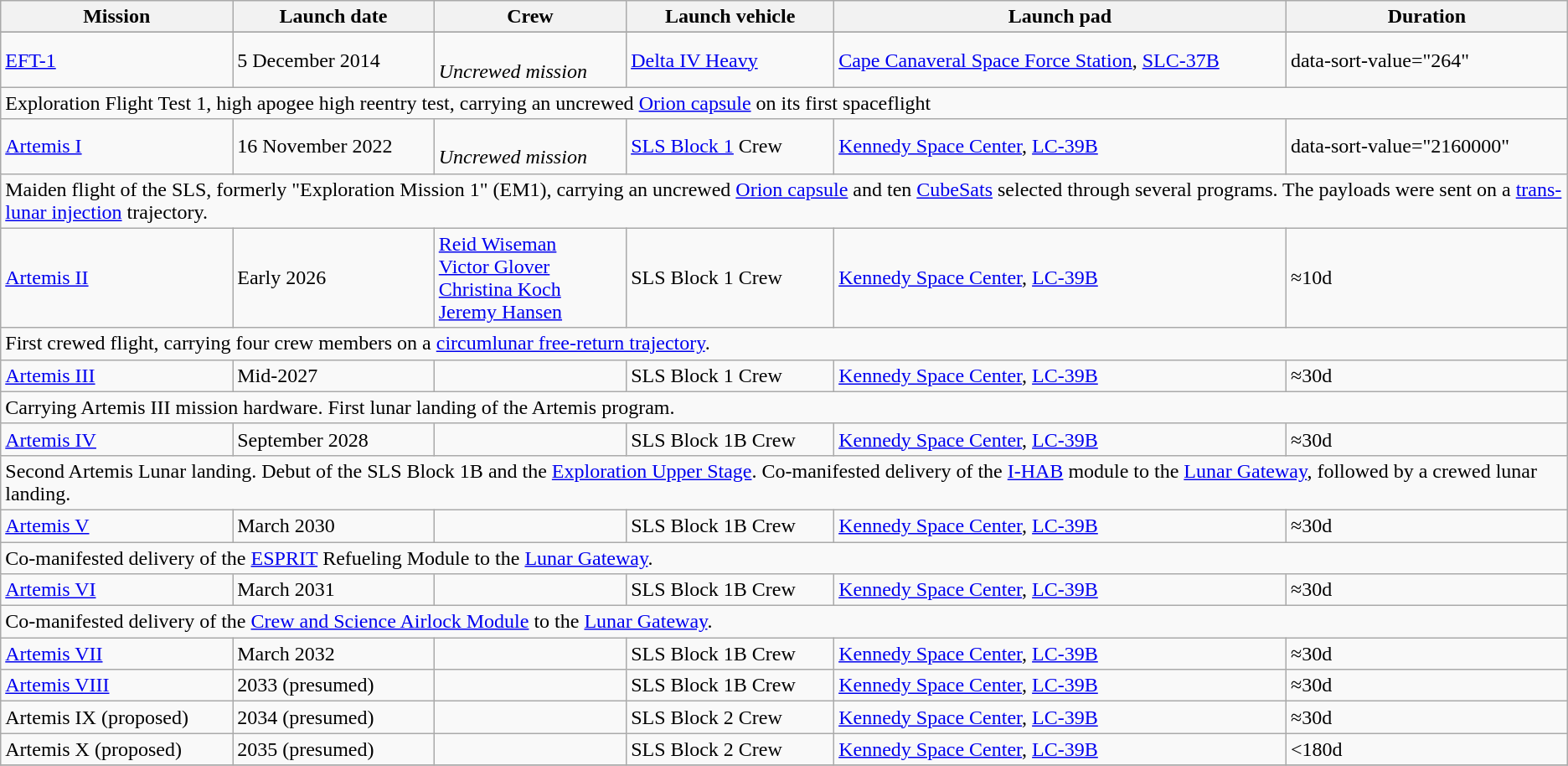<table class="wikitable sortable">
<tr>
<th scope="col">Mission</th>
<th scope="col">Launch date</th>
<th scope="col" class="unsortable">Crew</th>
<th scope="col">Launch vehicle</th>
<th>Launch pad</th>
<th scope="col">Duration</th>
</tr>
<tr>
</tr>
<tr>
<td><a href='#'>EFT-1</a><br></td>
<td data-sort-value="20141205">5 December 2014</td>
<td><br><em>Uncrewed mission</em></td>
<td><a href='#'>Delta IV Heavy</a></td>
<td><a href='#'>Cape Canaveral Space Force Station</a>, <a href='#'>SLC-37B</a></td>
<td>data-sort-value="264" </td>
</tr>
<tr class="expand-child">
<td colspan="7">Exploration Flight Test 1, high apogee high reentry test, carrying an uncrewed <a href='#'>Orion capsule</a> on its first spaceflight</td>
</tr>
<tr>
<td><a href='#'>Artemis I</a><br></td>
<td data-sort-value="20220920">16 November 2022</td>
<td><br><em>Uncrewed mission</em></td>
<td><a href='#'>SLS Block 1</a> Crew</td>
<td><a href='#'>Kennedy Space Center</a>, <a href='#'>LC-39B</a></td>
<td>data-sort-value="2160000" </td>
</tr>
<tr class="expand-child">
<td colspan="7">Maiden flight of the SLS, formerly "Exploration Mission 1" (EM1), carrying an uncrewed <a href='#'>Orion capsule</a> and ten <a href='#'>CubeSats</a> selected through several programs. The payloads were sent on a <a href='#'>trans-lunar injection</a> trajectory.</td>
</tr>
<tr>
<td><a href='#'>Artemis II</a><br></td>
<td data-sort-value="20250000">Early 2026</td>
<td> <a href='#'>Reid Wiseman</a><br> <a href='#'>Victor Glover</a><br> <a href='#'>Christina Koch</a><br> <a href='#'>Jeremy Hansen</a></td>
<td>SLS Block 1 Crew</td>
<td><a href='#'>Kennedy Space Center</a>, <a href='#'>LC-39B</a></td>
<td data-sort-value="777600">≈10d</td>
</tr>
<tr class="expand-child">
<td colspan="7">First crewed flight, carrying four crew members on a <a href='#'>circumlunar free-return trajectory</a>.</td>
</tr>
<tr>
<td><a href='#'>Artemis III</a></td>
<td data-sort-value="20260000">Mid-2027</td>
<td></td>
<td>SLS Block 1 Crew</td>
<td><a href='#'>Kennedy Space Center</a>, <a href='#'>LC-39B</a></td>
<td data-sort-value="2592000">≈30d</td>
</tr>
<tr class="expand-child">
<td colspan="7">Carrying Artemis III mission hardware. First lunar landing of the Artemis program.</td>
</tr>
<tr>
<td><a href='#'>Artemis IV</a></td>
<td data-sort-value="20260300">September 2028</td>
<td></td>
<td>SLS Block 1B Crew</td>
<td><a href='#'>Kennedy Space Center</a>, <a href='#'>LC-39B</a></td>
<td data-sort-value="2592000">≈30d</td>
</tr>
<tr class="expand-child">
<td colspan="7">Second Artemis Lunar landing. Debut of the SLS Block 1B and the <a href='#'>Exploration Upper Stage</a>. Co-manifested delivery of the <a href='#'>I-HAB</a> module to the <a href='#'>Lunar Gateway</a>, followed by a crewed lunar landing.</td>
</tr>
<tr>
<td><a href='#'>Artemis V</a></td>
<td data-sort-value="20270000">March 2030</td>
<td></td>
<td>SLS Block 1B Crew</td>
<td><a href='#'>Kennedy Space Center</a>, <a href='#'>LC-39B</a></td>
<td data-sort-value="2592000">≈30d</td>
</tr>
<tr class="expand-child">
<td colspan="7">Co-manifested delivery of the <a href='#'>ESPRIT</a> Refueling Module to the <a href='#'>Lunar Gateway</a>.</td>
</tr>
<tr>
<td><a href='#'>Artemis VI</a></td>
<td data-sort-value="20280000">March 2031</td>
<td></td>
<td>SLS Block 1B Crew</td>
<td><a href='#'>Kennedy Space Center</a>, <a href='#'>LC-39B</a></td>
<td data-sort-value="2592000">≈30d</td>
</tr>
<tr class="expand-child">
<td colspan="7">Co-manifested delivery of the <a href='#'>Crew and Science Airlock Module</a> to the <a href='#'>Lunar Gateway</a>.</td>
</tr>
<tr>
<td><a href='#'>Artemis VII</a></td>
<td data-sort-value="20290000">March 2032</td>
<td></td>
<td>SLS Block 1B Crew</td>
<td><a href='#'>Kennedy Space Center</a>, <a href='#'>LC-39B</a></td>
<td data-sort-value="5184000">≈30d</td>
</tr>
<tr>
<td><a href='#'>Artemis VIII</a></td>
<td data-sort-value="20300000">2033 (presumed)</td>
<td></td>
<td>SLS Block 1B Crew</td>
<td><a href='#'>Kennedy Space Center</a>, <a href='#'>LC-39B</a></td>
<td data-sort-value="5184000">≈30d</td>
</tr>
<tr>
<td>Artemis IX (proposed)</td>
<td data-sort-value="20310000">2034 (presumed)</td>
<td></td>
<td>SLS Block 2 Crew</td>
<td><a href='#'>Kennedy Space Center</a>, <a href='#'>LC-39B</a></td>
<td data-sort-value="5184000">≈30d</td>
</tr>
<tr>
<td>Artemis X (proposed)</td>
<td data-sort-value="20320000">2035 (presumed)</td>
<td></td>
<td>SLS Block 2 Crew</td>
<td><a href='#'>Kennedy Space Center</a>, <a href='#'>LC-39B</a></td>
<td data-sort-value="5184000"><180d</td>
</tr>
<tr>
</tr>
</table>
